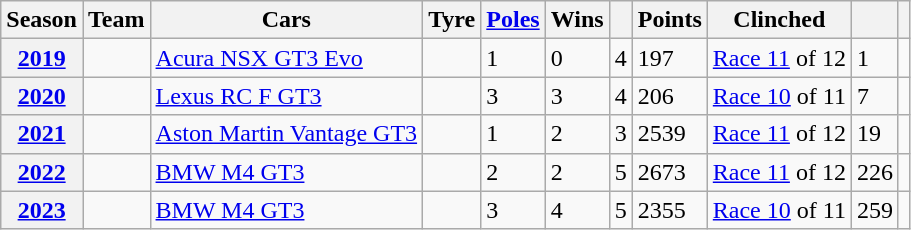<table class="wikitable">
<tr>
<th>Season</th>
<th>Team</th>
<th>Cars</th>
<th>Tyre</th>
<th><a href='#'>Poles</a></th>
<th>Wins</th>
<th></th>
<th>Points</th>
<th>Clinched</th>
<th></th>
<th></th>
</tr>
<tr>
<th><a href='#'>2019</a></th>
<td></td>
<td><a href='#'>Acura NSX GT3 Evo</a></td>
<td></td>
<td>1</td>
<td>0</td>
<td>4</td>
<td>197</td>
<td><a href='#'>Race 11</a> of 12</td>
<td>1</td>
<td></td>
</tr>
<tr>
<th><a href='#'>2020</a></th>
<td></td>
<td><a href='#'>Lexus RC F GT3</a></td>
<td></td>
<td>3</td>
<td>3</td>
<td>4</td>
<td>206</td>
<td><a href='#'>Race 10</a> of 11</td>
<td>7</td>
<td></td>
</tr>
<tr>
<th><a href='#'>2021</a></th>
<td></td>
<td><a href='#'>Aston Martin Vantage GT3</a></td>
<td></td>
<td>1</td>
<td>2</td>
<td>3</td>
<td>2539</td>
<td><a href='#'>Race 11</a> of 12</td>
<td>19</td>
<td></td>
</tr>
<tr>
<th><a href='#'>2022</a></th>
<td></td>
<td><a href='#'>BMW M4 GT3</a></td>
<td></td>
<td>2</td>
<td>2</td>
<td>5</td>
<td>2673</td>
<td><a href='#'>Race 11</a> of 12</td>
<td>226</td>
<td></td>
</tr>
<tr>
<th><a href='#'>2023</a></th>
<td></td>
<td><a href='#'>BMW M4 GT3</a></td>
<td></td>
<td>3</td>
<td>4</td>
<td>5</td>
<td>2355</td>
<td><a href='#'>Race 10</a> of 11</td>
<td>259</td>
<td></td>
</tr>
</table>
